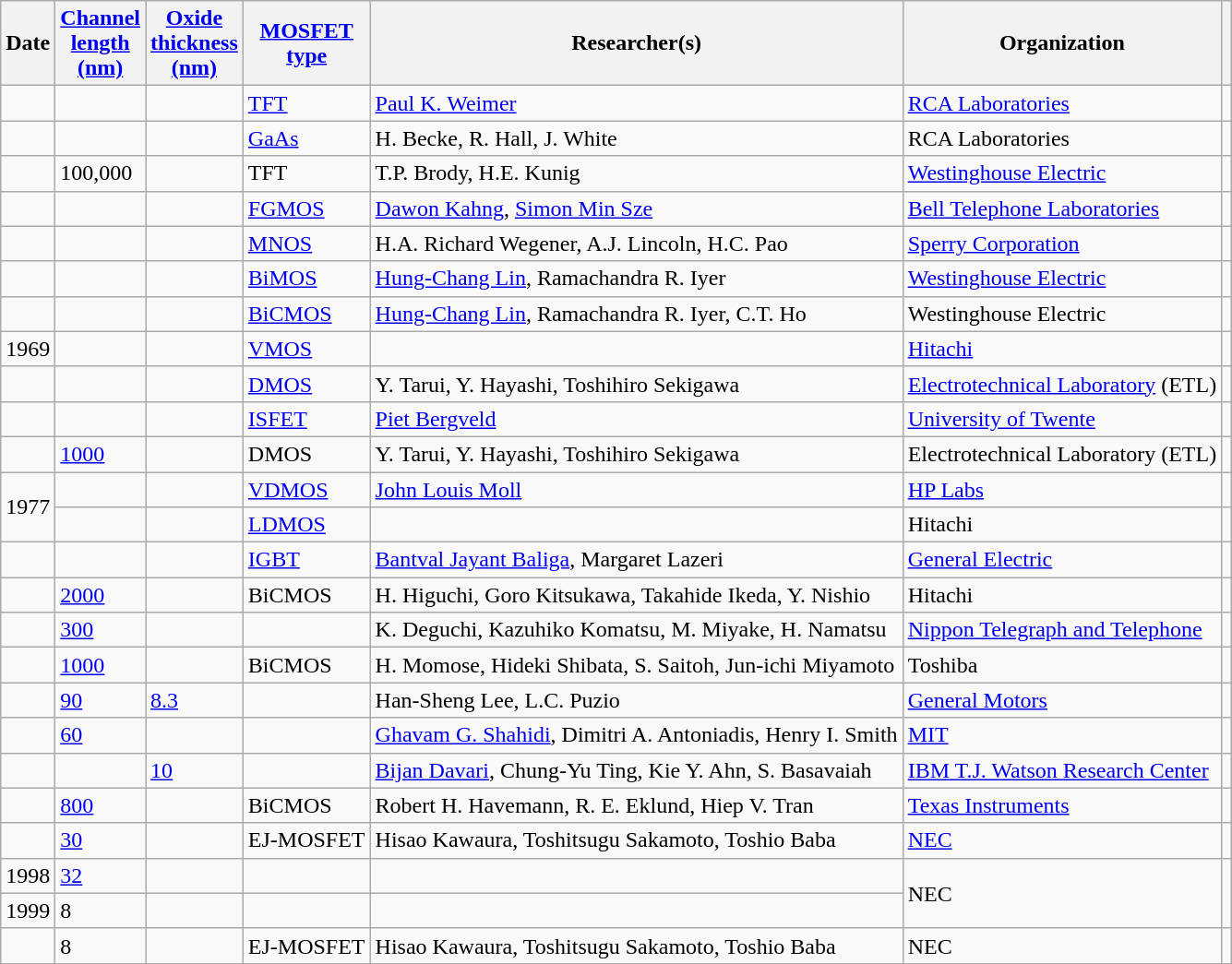<table class="wikitable sortable">
<tr>
<th>Date</th>
<th data-sort-type="number"><a href='#'>Channel<br>length<br>(nm)</a></th>
<th data-sort-type="number"><a href='#'>Oxide<br>thickness<br>(nm)</a></th>
<th><a href='#'>MOSFET</a><br><a href='#'>type</a></th>
<th>Researcher(s)</th>
<th>Organization</th>
<th></th>
</tr>
<tr>
<td></td>
<td></td>
<td></td>
<td><a href='#'>TFT</a></td>
<td><a href='#'>Paul K. Weimer</a></td>
<td><a href='#'>RCA Laboratories</a></td>
<td></td>
</tr>
<tr>
<td></td>
<td></td>
<td></td>
<td><a href='#'>GaAs</a></td>
<td>H. Becke, R. Hall, J. White</td>
<td>RCA Laboratories</td>
<td></td>
</tr>
<tr>
<td></td>
<td>100,000</td>
<td><a href='#'></a></td>
<td>TFT</td>
<td>T.P. Brody, H.E. Kunig</td>
<td><a href='#'>Westinghouse Electric</a></td>
<td></td>
</tr>
<tr>
<td></td>
<td></td>
<td></td>
<td><a href='#'>FGMOS</a></td>
<td><a href='#'>Dawon Kahng</a>, <a href='#'>Simon Min Sze</a></td>
<td><a href='#'>Bell Telephone Laboratories</a></td>
<td></td>
</tr>
<tr>
<td></td>
<td></td>
<td></td>
<td><a href='#'>MNOS</a></td>
<td>H.A. Richard Wegener, A.J. Lincoln, H.C. Pao</td>
<td><a href='#'>Sperry Corporation</a></td>
<td></td>
</tr>
<tr>
<td></td>
<td></td>
<td></td>
<td><a href='#'>BiMOS</a></td>
<td><a href='#'>Hung-Chang Lin</a>, Ramachandra R. Iyer</td>
<td><a href='#'>Westinghouse Electric</a></td>
<td></td>
</tr>
<tr>
<td></td>
<td></td>
<td></td>
<td><a href='#'>BiCMOS</a></td>
<td><a href='#'>Hung-Chang Lin</a>, Ramachandra R. Iyer, C.T. Ho</td>
<td>Westinghouse Electric</td>
<td></td>
</tr>
<tr>
<td>1969</td>
<td></td>
<td></td>
<td><a href='#'>VMOS</a></td>
<td></td>
<td><a href='#'>Hitachi</a></td>
<td></td>
</tr>
<tr>
<td></td>
<td></td>
<td></td>
<td><a href='#'>DMOS</a></td>
<td>Y. Tarui, Y. Hayashi, Toshihiro Sekigawa</td>
<td><a href='#'>Electrotechnical Laboratory</a> (ETL)</td>
<td></td>
</tr>
<tr>
<td></td>
<td></td>
<td></td>
<td><a href='#'>ISFET</a></td>
<td><a href='#'>Piet Bergveld</a></td>
<td><a href='#'>University of Twente</a></td>
<td></td>
</tr>
<tr>
<td></td>
<td><a href='#'>1000</a></td>
<td></td>
<td>DMOS</td>
<td>Y. Tarui, Y. Hayashi, Toshihiro Sekigawa</td>
<td>Electrotechnical Laboratory (ETL)</td>
<td></td>
</tr>
<tr>
<td rowspan="2">1977</td>
<td></td>
<td></td>
<td><a href='#'>VDMOS</a></td>
<td><a href='#'>John Louis Moll</a></td>
<td><a href='#'>HP Labs</a></td>
<td></td>
</tr>
<tr>
<td></td>
<td></td>
<td><a href='#'>LDMOS</a></td>
<td></td>
<td>Hitachi</td>
<td></td>
</tr>
<tr>
<td></td>
<td></td>
<td></td>
<td><a href='#'>IGBT</a></td>
<td><a href='#'>Bantval Jayant Baliga</a>, Margaret Lazeri</td>
<td><a href='#'>General Electric</a></td>
<td></td>
</tr>
<tr>
<td></td>
<td><a href='#'>2000</a></td>
<td></td>
<td>BiCMOS</td>
<td>H. Higuchi, Goro Kitsukawa, Takahide Ikeda, Y. Nishio</td>
<td>Hitachi</td>
<td></td>
</tr>
<tr>
<td></td>
<td><a href='#'>300</a></td>
<td></td>
<td></td>
<td>K. Deguchi, Kazuhiko Komatsu, M. Miyake, H. Namatsu</td>
<td><a href='#'>Nippon Telegraph and Telephone</a></td>
<td></td>
</tr>
<tr>
<td></td>
<td><a href='#'>1000</a></td>
<td></td>
<td>BiCMOS</td>
<td>H. Momose, Hideki Shibata, S. Saitoh, Jun-ichi Miyamoto</td>
<td>Toshiba</td>
<td></td>
</tr>
<tr>
<td></td>
<td><a href='#'>90</a></td>
<td><a href='#'>8.3</a></td>
<td></td>
<td>Han-Sheng Lee, L.C. Puzio</td>
<td><a href='#'>General Motors</a></td>
<td></td>
</tr>
<tr>
<td></td>
<td><a href='#'>60</a></td>
<td></td>
<td></td>
<td><a href='#'>Ghavam G. Shahidi</a>, Dimitri A. Antoniadis, Henry I. Smith</td>
<td><a href='#'>MIT</a></td>
<td></td>
</tr>
<tr>
<td></td>
<td></td>
<td><a href='#'>10</a></td>
<td></td>
<td><a href='#'>Bijan Davari</a>, Chung-Yu Ting, Kie Y. Ahn, S. Basavaiah</td>
<td><a href='#'>IBM T.J. Watson Research Center</a></td>
<td></td>
</tr>
<tr>
<td></td>
<td><a href='#'>800</a></td>
<td></td>
<td>BiCMOS</td>
<td>Robert H. Havemann, R. E. Eklund, Hiep V. Tran</td>
<td><a href='#'>Texas Instruments</a></td>
<td></td>
</tr>
<tr>
<td></td>
<td><a href='#'>30</a></td>
<td></td>
<td>EJ-MOSFET</td>
<td>Hisao Kawaura, Toshitsugu Sakamoto, Toshio Baba</td>
<td><a href='#'>NEC</a></td>
<td></td>
</tr>
<tr>
<td>1998</td>
<td><a href='#'>32</a></td>
<td></td>
<td></td>
<td></td>
<td rowspan="2">NEC</td>
<td rowspan="2"></td>
</tr>
<tr>
<td>1999</td>
<td>8</td>
<td></td>
<td></td>
<td></td>
</tr>
<tr>
<td></td>
<td>8</td>
<td></td>
<td>EJ-MOSFET</td>
<td>Hisao Kawaura, Toshitsugu Sakamoto, Toshio Baba</td>
<td>NEC</td>
<td></td>
</tr>
</table>
